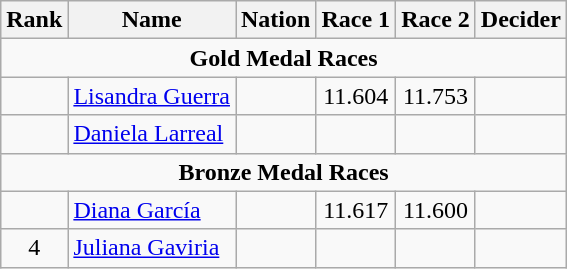<table class="wikitable" style="text-align:center">
<tr>
<th>Rank</th>
<th>Name</th>
<th>Nation</th>
<th>Race 1</th>
<th>Race 2</th>
<th>Decider</th>
</tr>
<tr>
<td colspan=6><strong>Gold Medal Races</strong></td>
</tr>
<tr>
<td></td>
<td align=left><a href='#'>Lisandra Guerra</a></td>
<td align=left></td>
<td>11.604</td>
<td>11.753</td>
<td></td>
</tr>
<tr>
<td></td>
<td align=left><a href='#'>Daniela Larreal</a></td>
<td align=left></td>
<td></td>
<td></td>
<td></td>
</tr>
<tr>
<td colspan=6><strong>Bronze Medal Races</strong></td>
</tr>
<tr>
<td></td>
<td align=left><a href='#'>Diana García</a></td>
<td align=left></td>
<td>11.617</td>
<td>11.600</td>
<td></td>
</tr>
<tr>
<td>4</td>
<td align=left><a href='#'>Juliana Gaviria</a></td>
<td align=left></td>
<td></td>
<td></td>
<td></td>
</tr>
</table>
